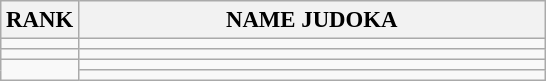<table class="wikitable" style="font-size:95%;">
<tr>
<th>RANK</th>
<th align="left" style="width: 20em">NAME JUDOKA</th>
</tr>
<tr>
<td align="center"></td>
<td></td>
</tr>
<tr>
<td align="center"></td>
<td></td>
</tr>
<tr>
<td rowspan=2 align="center"></td>
<td></td>
</tr>
<tr>
<td></td>
</tr>
</table>
